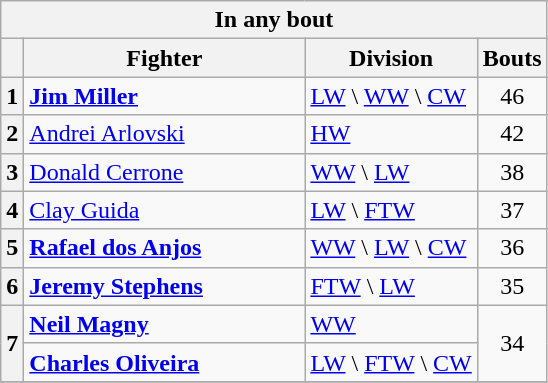<table id="Fighting_most_bouts_all_any" class=wikitable>
<tr>
<th colspan=4>In any bout</th>
</tr>
<tr>
<th></th>
<th width=180>Fighter</th>
<th>Division</th>
<th>Bouts</th>
</tr>
<tr>
<th rowspan=1>1</th>
<td> <strong><a href='#'>Jim Miller</a></strong></td>
<td><a href='#'>LW</a> \ <a href='#'>WW</a> \ <a href='#'>CW</a></td>
<td rowspan=1 align=center>46</td>
</tr>
<tr>
<th rowspan=1>2</th>
<td> <a href='#'>Andrei Arlovski</a></td>
<td><a href='#'>HW</a></td>
<td rowspan=1 align=center>42</td>
</tr>
<tr>
<th rowspan=1>3</th>
<td> <a href='#'>Donald Cerrone</a></td>
<td><a href='#'>WW</a> \ <a href='#'>LW</a></td>
<td rowspan=1 align=center>38</td>
</tr>
<tr>
<th rowspan=1>4</th>
<td> <a href='#'>Clay Guida</a></td>
<td><a href='#'>LW</a> \ <a href='#'>FTW</a></td>
<td rowspan=1 align=center>37</td>
</tr>
<tr>
<th rowspan=1>5</th>
<td> <strong><a href='#'>Rafael dos Anjos</a></strong></td>
<td><a href='#'>WW</a> \ <a href='#'>LW</a> \ <a href='#'>CW</a></td>
<td rowspan=1 align=center>36</td>
</tr>
<tr>
<th rowspan=1>6</th>
<td> <strong><a href='#'>Jeremy Stephens</a></strong></td>
<td><a href='#'>FTW</a> \ <a href='#'>LW</a></td>
<td rowspan=1 align=center>35</td>
</tr>
<tr>
<th rowspan=2>7</th>
<td> <strong><a href='#'>Neil Magny</a></strong></td>
<td><a href='#'>WW</a></td>
<td rowspan=2 align=center>34</td>
</tr>
<tr>
<td> <strong><a href='#'>Charles Oliveira</a></strong></td>
<td><a href='#'>LW</a> \ <a href='#'>FTW</a> \ <a href='#'>CW</a></td>
</tr>
<tr>
</tr>
</table>
